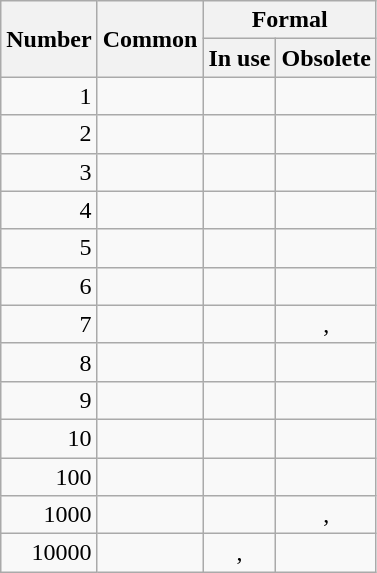<table class="wikitable" style="text-align: center">
<tr>
<th rowspan="2">Number</th>
<th rowspan="2">Common</th>
<th colspan="2">Formal</th>
</tr>
<tr>
<th>In use</th>
<th>Obsolete</th>
</tr>
<tr>
<td align="right">1</td>
<td></td>
<td></td>
<td></td>
</tr>
<tr>
<td align="right">2</td>
<td></td>
<td></td>
<td></td>
</tr>
<tr>
<td align="right">3</td>
<td></td>
<td></td>
<td></td>
</tr>
<tr>
<td align="right">4</td>
<td></td>
<td></td>
<td></td>
</tr>
<tr>
<td align="right">5</td>
<td></td>
<td></td>
<td></td>
</tr>
<tr>
<td align="right">6</td>
<td></td>
<td></td>
<td></td>
</tr>
<tr>
<td align="right">7</td>
<td></td>
<td></td>
<td>, </td>
</tr>
<tr>
<td align="right">8</td>
<td></td>
<td></td>
<td></td>
</tr>
<tr>
<td align="right">9</td>
<td></td>
<td></td>
<td></td>
</tr>
<tr>
<td align="right">10</td>
<td></td>
<td></td>
<td></td>
</tr>
<tr>
<td align="right">100</td>
<td></td>
<td></td>
<td></td>
</tr>
<tr>
<td align="right">1000</td>
<td></td>
<td></td>
<td>, </td>
</tr>
<tr>
<td align="right">10000</td>
<td></td>
<td>, </td>
<td></td>
</tr>
</table>
